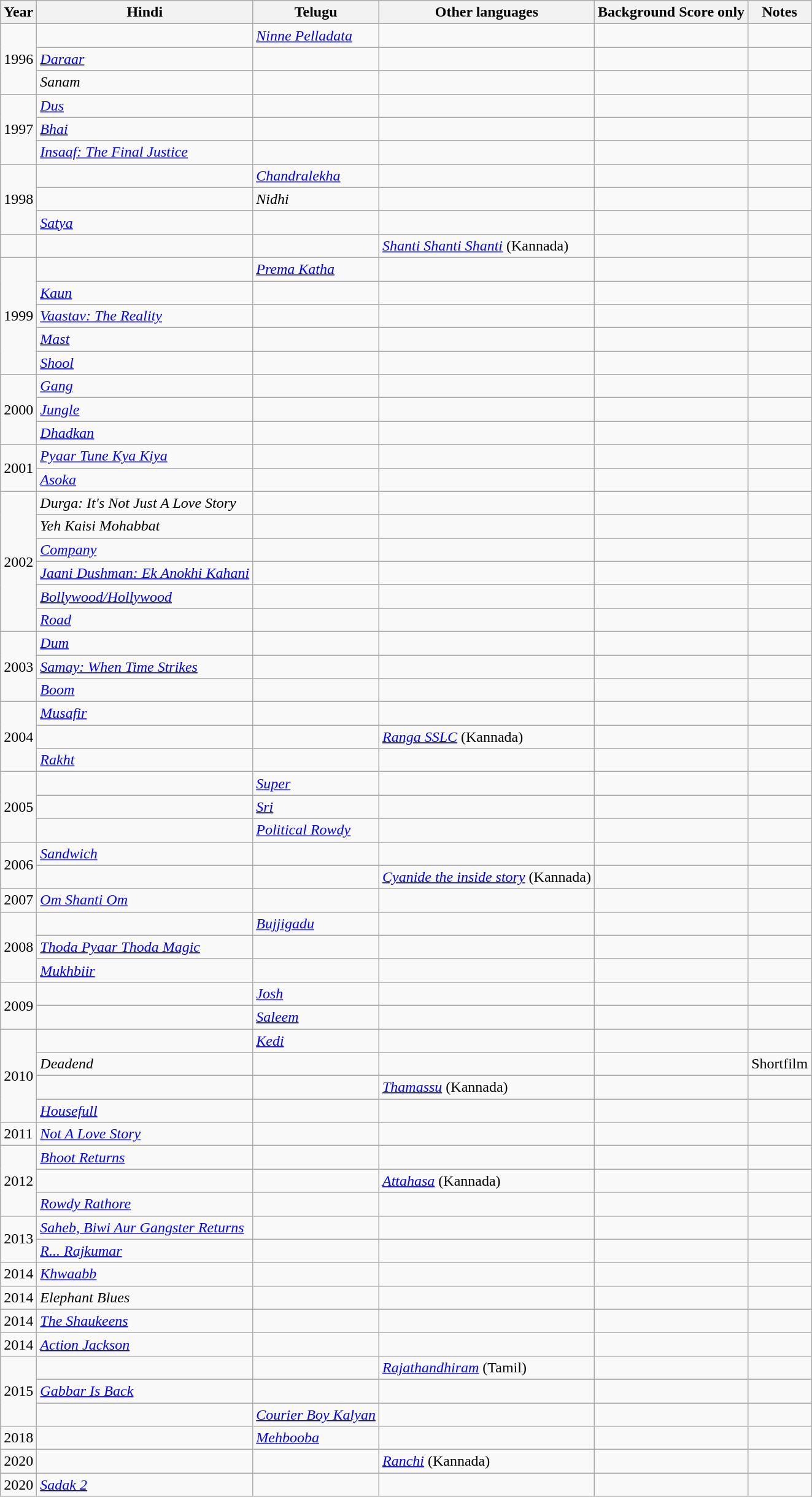<table class="wikitable sortable">
<tr>
<th>Year</th>
<th>Hindi</th>
<th>Telugu</th>
<th>Other languages</th>
<th>Background Score only</th>
<th>Notes</th>
</tr>
<tr>
<td rowspan="3">1996</td>
<td></td>
<td><em><a href='#'>Ninne Pelladata</a></em></td>
<td></td>
<td></td>
<td></td>
</tr>
<tr>
<td><em><a href='#'>Daraar</a></em></td>
<td></td>
<td></td>
<td></td>
<td></td>
</tr>
<tr>
<td><em>Sanam</em></td>
<td></td>
<td></td>
<td></td>
<td></td>
</tr>
<tr>
<td rowspan="3">1997</td>
<td><em><a href='#'>Dus</a></em></td>
<td></td>
<td></td>
<td></td>
<td></td>
</tr>
<tr>
<td><em><a href='#'>Bhai</a></em></td>
<td></td>
<td></td>
<td></td>
<td></td>
</tr>
<tr>
<td><em><a href='#'>Insaaf: The Final Justice</a></em></td>
<td></td>
<td></td>
<td></td>
<td></td>
</tr>
<tr>
<td rowspan="3">1998</td>
<td></td>
<td><em><a href='#'>Chandralekha</a></em></td>
<td></td>
<td></td>
<td></td>
</tr>
<tr>
<td></td>
<td><em>Nidhi</em></td>
<td></td>
<td></td>
<td></td>
</tr>
<tr>
<td><em><a href='#'>Satya</a></em></td>
<td></td>
<td></td>
<td></td>
<td></td>
</tr>
<tr>
<td></td>
<td></td>
<td></td>
<td><em><a href='#'>Shanti Shanti Shanti</a></em> (Kannada)</td>
<td></td>
<td></td>
</tr>
<tr>
<td rowspan="5">1999</td>
<td></td>
<td><em><a href='#'>Prema Katha</a></em></td>
<td></td>
<td></td>
<td></td>
</tr>
<tr>
<td><em><a href='#'>Kaun</a></em></td>
<td></td>
<td></td>
<td></td>
<td></td>
</tr>
<tr>
<td><em><a href='#'>Vaastav: The Reality</a></em></td>
<td></td>
<td></td>
<td></td>
<td></td>
</tr>
<tr>
<td><em><a href='#'>Mast</a></em></td>
<td></td>
<td></td>
<td></td>
<td></td>
</tr>
<tr>
<td><em><a href='#'>Shool</a></em></td>
<td></td>
<td></td>
<td></td>
<td></td>
</tr>
<tr>
<td rowspan="3">2000</td>
<td><em><a href='#'>Gang</a></em></td>
<td></td>
<td></td>
<td></td>
<td></td>
</tr>
<tr>
<td><em><a href='#'>Jungle</a></em></td>
<td></td>
<td></td>
<td></td>
<td></td>
</tr>
<tr>
<td><em><a href='#'>Dhadkan</a></em></td>
<td></td>
<td></td>
<td></td>
<td></td>
</tr>
<tr>
<td rowspan="2">2001</td>
<td><em><a href='#'>Pyaar Tune Kya Kiya</a></em></td>
<td></td>
<td></td>
<td></td>
<td></td>
</tr>
<tr>
<td><em><a href='#'>Asoka</a></em></td>
<td></td>
<td></td>
<td></td>
<td></td>
</tr>
<tr>
<td rowspan="6">2002</td>
<td><em>Durga: It's Not Just A Love Story</em></td>
<td></td>
<td></td>
<td></td>
<td></td>
</tr>
<tr>
<td><em>Yeh Kaisi Mohabbat</em></td>
<td></td>
<td></td>
<td></td>
<td></td>
</tr>
<tr>
<td><em><a href='#'>Company</a></em></td>
<td></td>
<td></td>
<td></td>
<td></td>
</tr>
<tr>
<td><em><a href='#'>Jaani Dushman: Ek Anokhi Kahani</a></em></td>
<td></td>
<td></td>
<td></td>
<td></td>
</tr>
<tr>
<td><em><a href='#'>Bollywood/Hollywood</a></em></td>
<td></td>
<td></td>
<td></td>
<td></td>
</tr>
<tr>
<td><em><a href='#'>Road</a></em></td>
<td></td>
<td></td>
<td></td>
<td></td>
</tr>
<tr>
<td rowspan="3">2003</td>
<td><em><a href='#'>Dum</a></em></td>
<td></td>
<td></td>
<td></td>
<td></td>
</tr>
<tr>
<td><em><a href='#'>Samay: When Time Strikes</a></em></td>
<td></td>
<td></td>
<td></td>
<td></td>
</tr>
<tr>
<td><em><a href='#'>Boom</a></em></td>
<td></td>
<td></td>
<td></td>
<td></td>
</tr>
<tr>
<td rowspan="3">2004</td>
<td><em><a href='#'>Musafir</a></em></td>
<td></td>
<td></td>
<td></td>
<td></td>
</tr>
<tr>
<td></td>
<td></td>
<td><em><a href='#'>Ranga SSLC</a></em> (Kannada)</td>
<td></td>
<td></td>
</tr>
<tr>
<td><em><a href='#'>Rakht</a></em></td>
<td></td>
<td></td>
<td></td>
<td></td>
</tr>
<tr>
<td rowspan="3">2005</td>
<td></td>
<td><em><a href='#'>Super</a></em></td>
<td></td>
<td></td>
<td></td>
</tr>
<tr>
<td></td>
<td><em><a href='#'>Sri</a></em></td>
<td></td>
<td></td>
<td></td>
</tr>
<tr>
<td></td>
<td><em><a href='#'>Political Rowdy</a></em></td>
<td></td>
<td></td>
<td></td>
</tr>
<tr>
<td rowspan="2">2006</td>
<td><em><a href='#'>Sandwich</a></em></td>
<td></td>
<td></td>
<td></td>
<td></td>
</tr>
<tr>
<td></td>
<td></td>
<td><em><a href='#'>Cyanide the inside story</a></em> (Kannada)</td>
<td></td>
<td></td>
</tr>
<tr>
<td>2007</td>
<td><em><a href='#'>Om Shanti Om</a></em></td>
<td></td>
<td></td>
<td></td>
<td></td>
</tr>
<tr>
<td rowspan="3">2008</td>
<td></td>
<td><em><a href='#'>Bujjigadu</a></em></td>
<td></td>
<td></td>
<td></td>
</tr>
<tr>
<td><em><a href='#'>Thoda Pyaar Thoda Magic</a></em></td>
<td></td>
<td></td>
<td></td>
<td></td>
</tr>
<tr>
<td><em><a href='#'>Mukhbiir</a></em></td>
<td></td>
<td></td>
<td></td>
<td></td>
</tr>
<tr>
<td rowspan="2">2009</td>
<td></td>
<td><em><a href='#'>Josh</a></em></td>
<td></td>
<td></td>
<td></td>
</tr>
<tr>
<td></td>
<td><em><a href='#'>Saleem</a></em></td>
<td></td>
<td></td>
<td></td>
</tr>
<tr>
<td rowspan="4">2010</td>
<td></td>
<td><em><a href='#'>Kedi</a></em></td>
<td></td>
<td></td>
<td></td>
</tr>
<tr>
<td><em>Deadend</em></td>
<td></td>
<td></td>
<td></td>
<td>Shortfilm</td>
</tr>
<tr>
<td></td>
<td></td>
<td><em><a href='#'>Thamassu</a></em> (Kannada)</td>
<td></td>
<td></td>
</tr>
<tr>
<td><em><a href='#'>Housefull</a></em></td>
<td></td>
<td></td>
<td></td>
<td></td>
</tr>
<tr>
<td>2011</td>
<td><em><a href='#'>Not A Love Story</a></em></td>
<td></td>
<td></td>
<td></td>
<td></td>
</tr>
<tr>
<td rowspan="3">2012</td>
<td><em><a href='#'>Bhoot Returns</a></em></td>
<td></td>
<td></td>
<td></td>
<td></td>
</tr>
<tr>
<td></td>
<td></td>
<td><em><a href='#'>Attahasa</a></em> (Kannada)</td>
<td></td>
<td></td>
</tr>
<tr>
<td><em><a href='#'>Rowdy Rathore</a></em></td>
<td></td>
<td></td>
<td></td>
<td></td>
</tr>
<tr>
<td rowspan="2">2013</td>
<td><em><a href='#'>Saheb, Biwi Aur Gangster Returns</a></em></td>
<td></td>
<td></td>
<td></td>
<td></td>
</tr>
<tr>
<td><em><a href='#'>R... Rajkumar</a></em></td>
<td></td>
<td></td>
<td></td>
<td></td>
</tr>
<tr>
<td>2014</td>
<td><em><a href='#'>Khwaabb</a></em></td>
<td></td>
<td></td>
<td></td>
<td></td>
</tr>
<tr>
<td>2014</td>
<td><em>Elephant Blues</em></td>
<td></td>
<td></td>
<td></td>
<td></td>
</tr>
<tr>
<td>2014</td>
<td><em><a href='#'>The Shaukeens</a></em></td>
<td></td>
<td></td>
<td></td>
<td></td>
</tr>
<tr>
<td>2014</td>
<td><em><a href='#'>Action Jackson</a></em></td>
<td></td>
<td></td>
<td></td>
<td></td>
</tr>
<tr>
<td rowspan="3">2015</td>
<td></td>
<td></td>
<td><em><a href='#'>Rajathandhiram</a></em> (Tamil)</td>
<td></td>
<td></td>
</tr>
<tr>
<td><em><a href='#'>Gabbar Is Back</a></em></td>
<td></td>
<td></td>
<td></td>
<td></td>
</tr>
<tr>
<td></td>
<td><em><a href='#'>Courier Boy Kalyan</a></em></td>
<td></td>
<td></td>
<td></td>
</tr>
<tr>
<td>2018</td>
<td></td>
<td><em><a href='#'>Mehbooba</a></em></td>
<td></td>
<td></td>
<td></td>
</tr>
<tr>
<td>2020</td>
<td></td>
<td></td>
<td><em><a href='#'>Ranchi</a></em> (Kannada)</td>
<td></td>
<td></td>
</tr>
<tr>
<td>2020</td>
<td><em><a href='#'>Sadak 2</a></em></td>
<td></td>
<td></td>
<td></td>
<td></td>
</tr>
</table>
